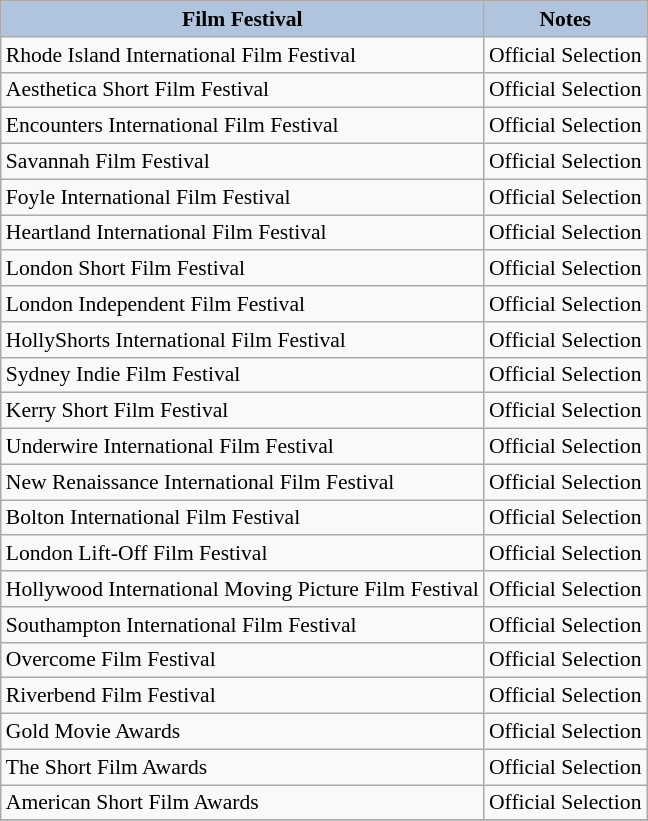<table class="wikitable" style="font-size:90%">
<tr style="text-align:center;">
<th style="background:#B0C4DE;">Film Festival</th>
<th style="background:#B0C4DE;">Notes</th>
</tr>
<tr>
<td>Rhode Island International Film Festival</td>
<td>Official Selection</td>
</tr>
<tr>
<td>Aesthetica Short Film Festival</td>
<td>Official Selection</td>
</tr>
<tr>
<td>Encounters International Film Festival</td>
<td>Official Selection</td>
</tr>
<tr>
<td>Savannah Film Festival</td>
<td>Official Selection</td>
</tr>
<tr>
<td>Foyle International Film Festival</td>
<td>Official Selection</td>
</tr>
<tr>
<td>Heartland International Film Festival</td>
<td>Official Selection</td>
</tr>
<tr>
<td>London Short Film Festival</td>
<td>Official Selection</td>
</tr>
<tr>
<td>London Independent Film Festival</td>
<td>Official Selection</td>
</tr>
<tr>
<td>HollyShorts International Film Festival</td>
<td>Official Selection</td>
</tr>
<tr>
<td>Sydney Indie Film Festival</td>
<td>Official Selection</td>
</tr>
<tr>
<td>Kerry Short Film Festival</td>
<td>Official Selection</td>
</tr>
<tr>
<td>Underwire International Film Festival</td>
<td>Official Selection</td>
</tr>
<tr>
<td>New Renaissance International Film Festival</td>
<td>Official Selection</td>
</tr>
<tr>
<td>Bolton International Film Festival</td>
<td>Official Selection</td>
</tr>
<tr>
<td>London Lift-Off Film Festival</td>
<td>Official Selection</td>
</tr>
<tr>
<td>Hollywood International Moving Picture Film Festival</td>
<td>Official Selection</td>
</tr>
<tr>
<td>Southampton International Film Festival</td>
<td>Official Selection</td>
</tr>
<tr>
<td>Overcome Film Festival</td>
<td>Official Selection</td>
</tr>
<tr>
<td>Riverbend Film Festival</td>
<td>Official Selection</td>
</tr>
<tr>
<td>Gold Movie Awards</td>
<td>Official Selection</td>
</tr>
<tr>
<td>The Short Film Awards</td>
<td>Official Selection</td>
</tr>
<tr>
<td>American Short Film Awards</td>
<td>Official Selection</td>
</tr>
<tr>
</tr>
</table>
